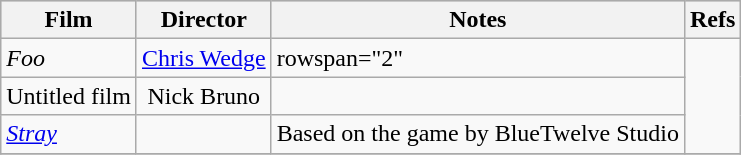<table class="wikitable">
<tr style="background:#ccc; text-align:center;">
<th>Film</th>
<th>Director</th>
<th>Notes</th>
<th>Refs</th>
</tr>
<tr>
<td><em>Foo</em></td>
<td style="text-align:center;"><a href='#'>Chris Wedge</a></td>
<td>rowspan="2" </td>
<td rowspan="3"></td>
</tr>
<tr>
<td>Untitled film</td>
<td style="text-align:center;">Nick Bruno</td>
</tr>
<tr>
<td><em><a href='#'>Stray</a></em></td>
<td></td>
<td>Based on the game by BlueTwelve Studio</td>
</tr>
<tr>
</tr>
</table>
